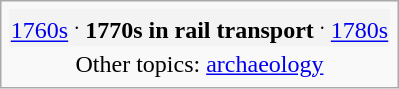<table class="infobox">
<tr style="background:#f3f3f3;">
<td style="text-align:center;"><a href='#'>1760s</a> <sup>.</sup> <strong>1770s in rail transport</strong> <sup>.</sup> <a href='#'>1780s</a></td>
</tr>
<tr>
<td style="text-align:center;">Other topics: <a href='#'>archaeology</a></td>
</tr>
</table>
